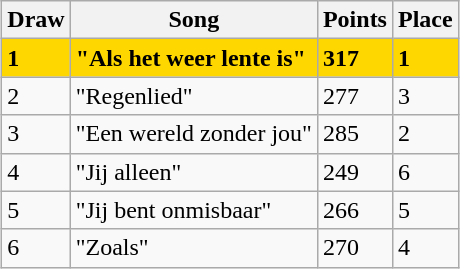<table class="sortable wikitable" style="margin: 1em auto 1em auto">
<tr>
<th>Draw</th>
<th>Song</th>
<th>Points</th>
<th>Place</th>
</tr>
<tr bgcolor="#FFD700">
<td><strong>1</strong></td>
<td><strong>"Als het weer lente is"</strong></td>
<td><strong>317</strong></td>
<td><strong>1</strong></td>
</tr>
<tr>
<td>2</td>
<td>"Regenlied"</td>
<td>277</td>
<td>3</td>
</tr>
<tr>
<td>3</td>
<td>"Een wereld zonder jou"</td>
<td>285</td>
<td>2</td>
</tr>
<tr>
<td>4</td>
<td>"Jij alleen"</td>
<td>249</td>
<td>6</td>
</tr>
<tr>
<td>5</td>
<td>"Jij bent onmisbaar"</td>
<td>266</td>
<td>5</td>
</tr>
<tr>
<td>6</td>
<td>"Zoals"</td>
<td>270</td>
<td>4</td>
</tr>
</table>
